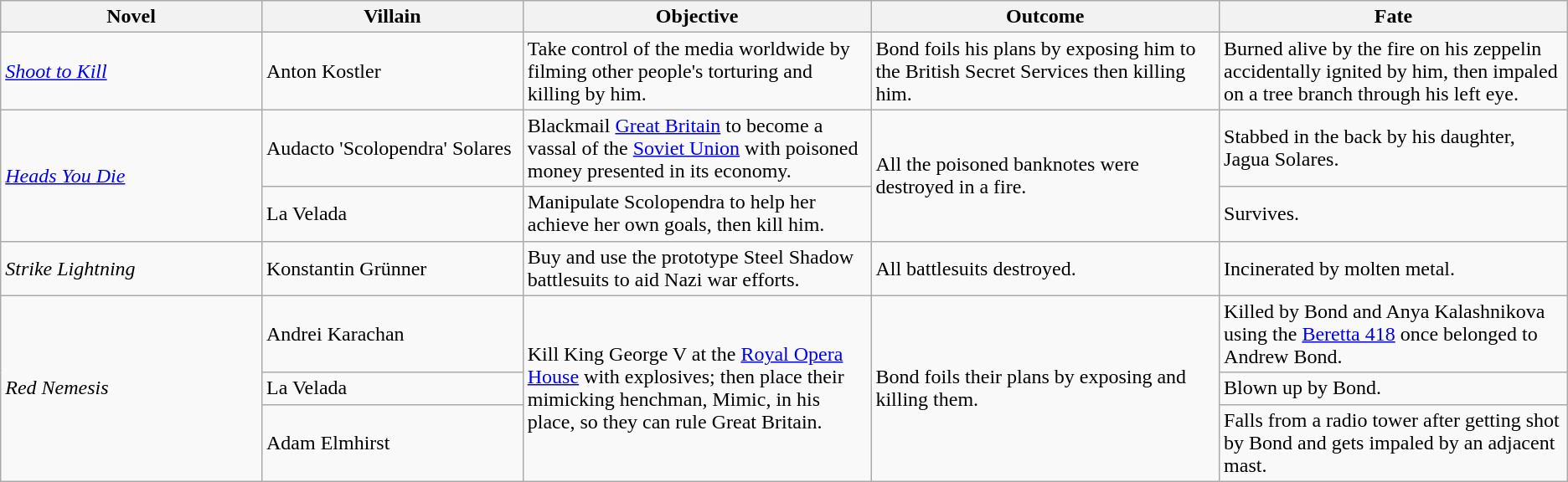<table class="wikitable">
<tr>
<th style="width: 16.5%">Novel</th>
<th style="width: 16.5%">Villain</th>
<th style="width: 22%">Objective</th>
<th style="width: 22%">Outcome</th>
<th style="width: 22%">Fate</th>
</tr>
<tr>
<td><em><a href='#'>Shoot to Kill</a></em></td>
<td>Anton Kostler</td>
<td>Take control of the media worldwide by filming other people's torturing and killing by him.</td>
<td>Bond foils his plans by exposing him to the British Secret Services then killing him.</td>
<td>Burned alive by the fire on his zeppelin accidentally ignited by him, then impaled on a tree branch through his left eye.</td>
</tr>
<tr>
<td rowspan="2"><em><a href='#'>Heads You Die</a></em></td>
<td>Audacto 'Scolopendra' Solares</td>
<td>Blackmail <a href='#'>Great Britain</a> to become a vassal of the <a href='#'>Soviet Union</a> with poisoned money presented in its economy.</td>
<td rowspan="2">All the poisoned banknotes were destroyed in a fire.</td>
<td>Stabbed in the back by his daughter, Jagua Solares.</td>
</tr>
<tr>
<td>La Velada</td>
<td>Manipulate Scolopendra to help her achieve her own goals, then kill him.</td>
<td>Survives.</td>
</tr>
<tr>
<td><em>Strike Lightning</em></td>
<td>Konstantin Grünner</td>
<td>Buy and use the prototype Steel Shadow battlesuits to aid Nazi war efforts.</td>
<td>All battlesuits destroyed.</td>
<td>Incinerated by molten metal.</td>
</tr>
<tr>
<td rowspan="3"><em>Red Nemesis</em></td>
<td>Andrei Karachan</td>
<td rowspan="3">Kill King George V at the <a href='#'>Royal Opera House</a> with explosives; then place their mimicking henchman, Mimic, in his place, so they can rule Great Britain.</td>
<td rowspan="3">Bond foils their plans by exposing and killing them.</td>
<td>Killed by Bond and Anya Kalashnikova using the <a href='#'>Beretta 418</a> once belonged to Andrew Bond.</td>
</tr>
<tr>
<td>La Velada</td>
<td>Blown up by Bond.</td>
</tr>
<tr>
<td>Adam Elmhirst</td>
<td>Falls from a radio tower after getting shot by Bond and gets impaled by an adjacent mast.</td>
</tr>
</table>
